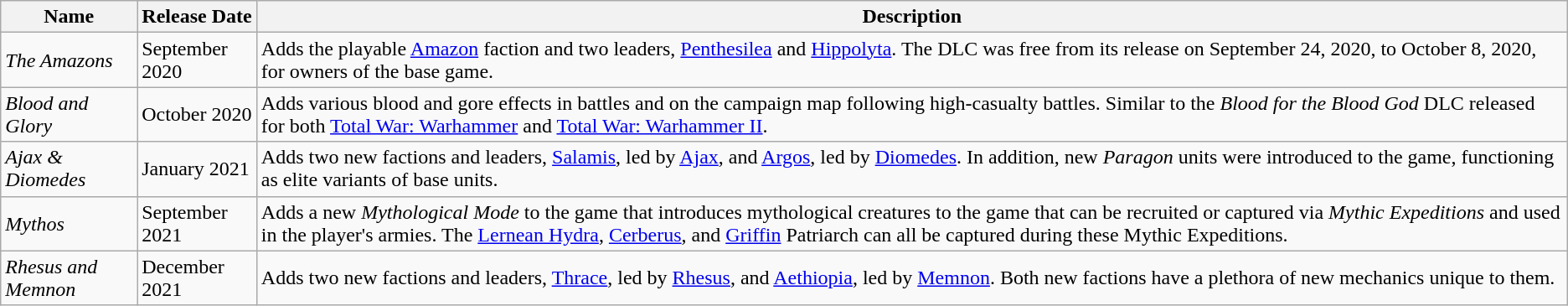<table class="wikitable sortable">
<tr>
<th>Name</th>
<th>Release Date</th>
<th>Description</th>
</tr>
<tr>
<td><em>The Amazons</em></td>
<td>September 2020</td>
<td>Adds the playable <a href='#'>Amazon</a> faction and two leaders, <a href='#'>Penthesilea</a> and <a href='#'>Hippolyta</a>. The DLC was free from its release on September 24, 2020, to October 8, 2020, for owners of the base game.</td>
</tr>
<tr>
<td><em>Blood and Glory</em></td>
<td>October 2020</td>
<td>Adds various blood and gore effects in battles and on the campaign map following high-casualty battles. Similar to the <em>Blood for the Blood God</em> DLC released for both <a href='#'>Total War: Warhammer</a> and <a href='#'>Total War: Warhammer II</a>.</td>
</tr>
<tr>
<td><em>Ajax & Diomedes</em></td>
<td>January 2021</td>
<td>Adds two new factions and leaders, <a href='#'>Salamis</a>, led by <a href='#'>Ajax</a>, and <a href='#'>Argos</a>, led by <a href='#'>Diomedes</a>. In addition, new <em>Paragon</em> units were introduced to the game, functioning as elite variants of base units.</td>
</tr>
<tr>
<td><em>Mythos</em></td>
<td>September 2021</td>
<td>Adds a new <em>Mythological Mode</em> to the game that introduces mythological creatures to the game that can be recruited or captured via <em>Mythic Expeditions</em> and used in the player's armies. The <a href='#'>Lernean Hydra</a>, <a href='#'>Cerberus</a>, and <a href='#'>Griffin</a> Patriarch can all be captured during these Mythic Expeditions.</td>
</tr>
<tr>
<td><em>Rhesus and Memnon</em></td>
<td>December 2021</td>
<td>Adds two new factions and leaders, <a href='#'>Thrace</a>, led by <a href='#'>Rhesus</a>, and <a href='#'>Aethiopia</a>, led by <a href='#'>Memnon</a>. Both new factions have a plethora of new mechanics unique to them. </td>
</tr>
</table>
